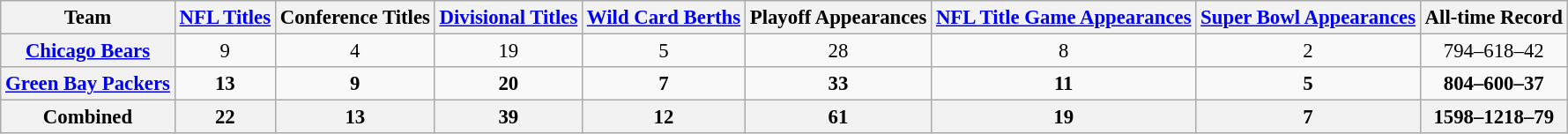<table class="wikitable" style="text-align:center; font-size:95%;">
<tr>
<th>Team</th>
<th><a href='#'>NFL Titles</a></th>
<th>Conference Titles</th>
<th><a href='#'>Divisional Titles</a></th>
<th><a href='#'>Wild Card Berths</a></th>
<th>Playoff Appearances</th>
<th><a href='#'>NFL Title Game Appearances</a></th>
<th><a href='#'>Super Bowl Appearances</a></th>
<th>All-time Record</th>
</tr>
<tr>
<th><a href='#'>Chicago Bears</a></th>
<td>9</td>
<td>4</td>
<td>19</td>
<td>5</td>
<td>28</td>
<td>8</td>
<td>2</td>
<td>794–618–42</td>
</tr>
<tr>
<th><a href='#'>Green Bay Packers</a></th>
<td><strong>13</strong></td>
<td><strong>9</strong></td>
<td><strong>20</strong></td>
<td><strong>7</strong></td>
<td><strong>33</strong></td>
<td><strong>11</strong></td>
<td><strong>5</strong></td>
<td><strong>804–600–37</strong></td>
</tr>
<tr>
<th>Combined</th>
<th>22</th>
<th>13</th>
<th>39</th>
<th>12</th>
<th>61</th>
<th>19</th>
<th>7</th>
<th>1598–1218–79</th>
</tr>
</table>
